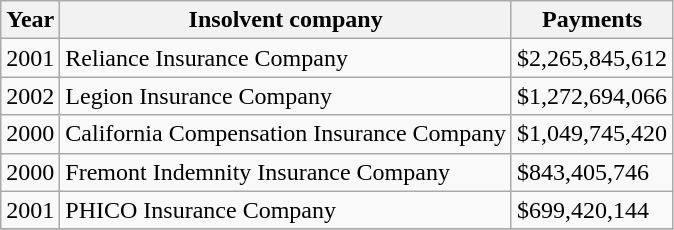<table class="wikitable" border="1">
<tr>
<th>Year</th>
<th>Insolvent company</th>
<th>Payments</th>
</tr>
<tr>
<td>2001</td>
<td>Reliance Insurance Company</td>
<td>$2,265,845,612</td>
</tr>
<tr>
<td>2002</td>
<td>Legion Insurance Company</td>
<td>$1,272,694,066</td>
</tr>
<tr>
<td>2000</td>
<td>California Compensation Insurance Company</td>
<td>$1,049,745,420</td>
</tr>
<tr>
<td>2000</td>
<td>Fremont Indemnity Insurance Company</td>
<td>$843,405,746</td>
</tr>
<tr>
<td>2001</td>
<td>PHICO Insurance Company</td>
<td>$699,420,144</td>
</tr>
<tr>
</tr>
</table>
